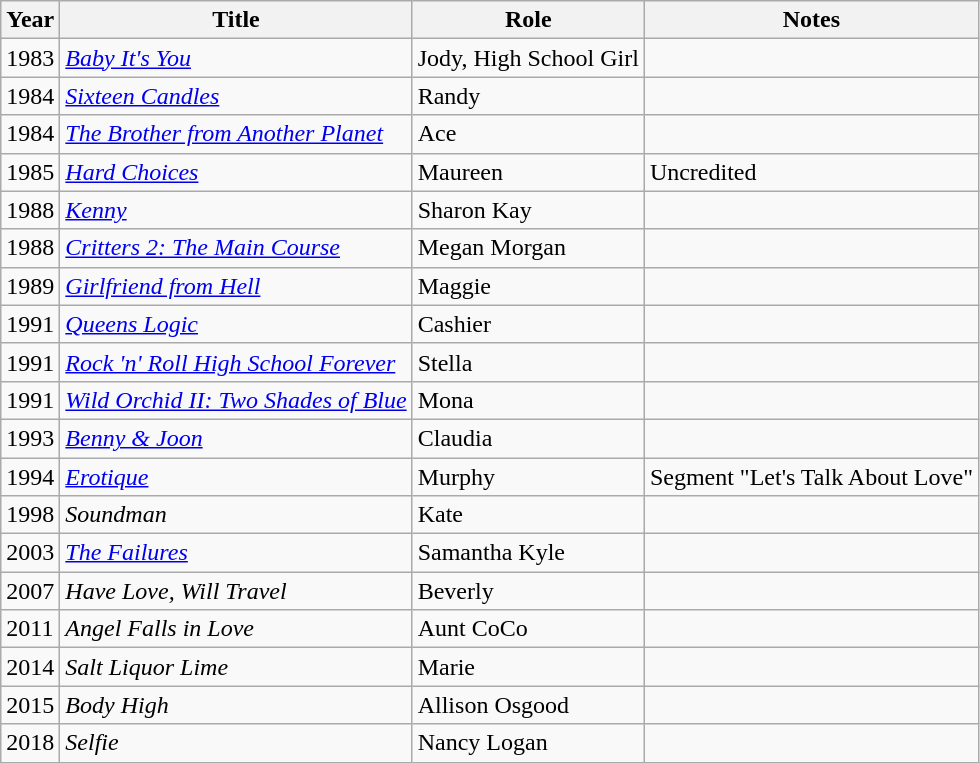<table class="wikitable sortable">
<tr>
<th>Year</th>
<th>Title</th>
<th>Role</th>
<th class="unsortable">Notes</th>
</tr>
<tr>
<td>1983</td>
<td><em><a href='#'>Baby It's You</a></em></td>
<td>Jody, High School Girl</td>
<td></td>
</tr>
<tr>
<td>1984</td>
<td><em><a href='#'>Sixteen Candles</a></em></td>
<td>Randy</td>
<td></td>
</tr>
<tr>
<td>1984</td>
<td><em><a href='#'>The Brother from Another Planet</a></em></td>
<td>Ace</td>
<td></td>
</tr>
<tr>
<td>1985</td>
<td><em><a href='#'>Hard Choices</a></em></td>
<td>Maureen</td>
<td>Uncredited</td>
</tr>
<tr>
<td>1988</td>
<td><em><a href='#'>Kenny</a></em></td>
<td>Sharon Kay</td>
<td></td>
</tr>
<tr>
<td>1988</td>
<td><em><a href='#'>Critters 2: The Main Course</a></em></td>
<td>Megan Morgan</td>
<td></td>
</tr>
<tr>
<td>1989</td>
<td><em><a href='#'>Girlfriend from Hell</a></em></td>
<td>Maggie</td>
<td></td>
</tr>
<tr>
<td>1991</td>
<td><em><a href='#'>Queens Logic</a></em></td>
<td>Cashier</td>
<td></td>
</tr>
<tr>
<td>1991</td>
<td><em><a href='#'>Rock 'n' Roll High School Forever</a></em></td>
<td>Stella</td>
<td></td>
</tr>
<tr>
<td>1991</td>
<td><em><a href='#'>Wild Orchid II: Two Shades of Blue</a></em></td>
<td>Mona</td>
<td></td>
</tr>
<tr>
<td>1993</td>
<td><em><a href='#'>Benny & Joon</a></em></td>
<td>Claudia</td>
<td></td>
</tr>
<tr>
<td>1994</td>
<td><em><a href='#'>Erotique</a></em></td>
<td>Murphy</td>
<td>Segment "Let's Talk About Love"</td>
</tr>
<tr>
<td>1998</td>
<td><em>Soundman</em></td>
<td>Kate</td>
<td></td>
</tr>
<tr>
<td>2003</td>
<td><em><a href='#'>The Failures</a></em></td>
<td>Samantha Kyle</td>
<td></td>
</tr>
<tr>
<td>2007</td>
<td><em>Have Love, Will Travel</em></td>
<td>Beverly</td>
<td></td>
</tr>
<tr>
<td>2011</td>
<td><em>Angel Falls in Love</em></td>
<td>Aunt CoCo</td>
<td></td>
</tr>
<tr>
<td>2014</td>
<td><em>Salt Liquor Lime</em></td>
<td>Marie</td>
<td></td>
</tr>
<tr>
<td>2015</td>
<td><em>Body High</em></td>
<td>Allison Osgood</td>
<td></td>
</tr>
<tr>
<td>2018</td>
<td><em>Selfie</em></td>
<td>Nancy Logan</td>
<td></td>
</tr>
</table>
